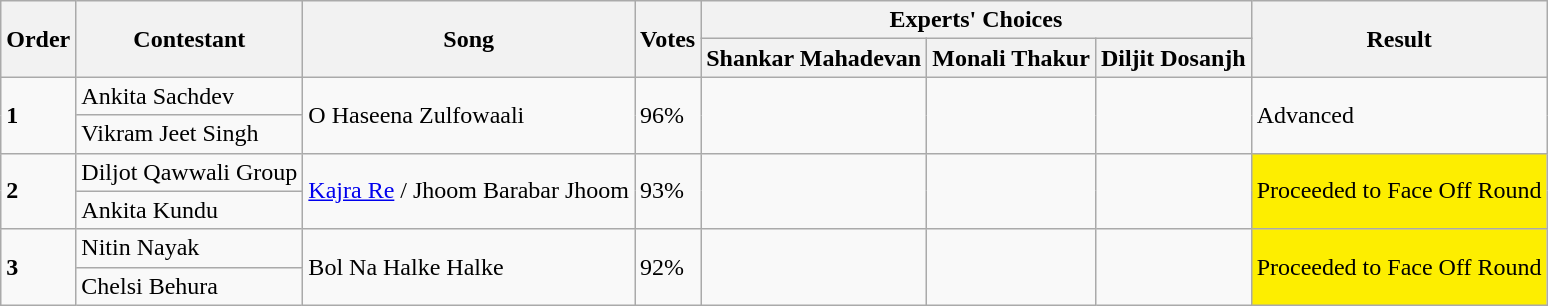<table class="wikitable sortable mw-collapsible">
<tr>
<th rowspan="2">Order</th>
<th rowspan="2">Contestant</th>
<th rowspan="2">Song</th>
<th rowspan="2">Votes</th>
<th colspan="3">Experts' Choices</th>
<th rowspan="2">Result</th>
</tr>
<tr>
<th>Shankar Mahadevan</th>
<th>Monali Thakur</th>
<th>Diljit Dosanjh</th>
</tr>
<tr>
<td rowspan="2"><strong>1</strong></td>
<td>Ankita Sachdev</td>
<td rowspan="2">O Haseena Zulfowaali</td>
<td rowspan="2">96%</td>
<td rowspan="2"></td>
<td rowspan="2"></td>
<td rowspan="2"></td>
<td rowspan="2">Advanced</td>
</tr>
<tr>
<td>Vikram Jeet Singh</td>
</tr>
<tr>
<td rowspan="2"><strong>2</strong></td>
<td>Diljot Qawwali Group</td>
<td rowspan="2"><a href='#'>Kajra Re</a> / Jhoom Barabar Jhoom</td>
<td rowspan="2">93%</td>
<td rowspan="2"></td>
<td rowspan="2"></td>
<td rowspan="2"></td>
<td rowspan="2" bgcolor="#FDEE00">Proceeded to Face Off Round</td>
</tr>
<tr>
<td>Ankita Kundu</td>
</tr>
<tr>
<td rowspan="2"><strong>3</strong></td>
<td>Nitin Nayak</td>
<td rowspan="2">Bol Na Halke Halke</td>
<td rowspan="2">92%</td>
<td rowspan="2"></td>
<td rowspan="2"></td>
<td rowspan="2"></td>
<td rowspan="2" bgcolor="#FDEE00">Proceeded to Face Off Round</td>
</tr>
<tr>
<td>Chelsi Behura</td>
</tr>
</table>
